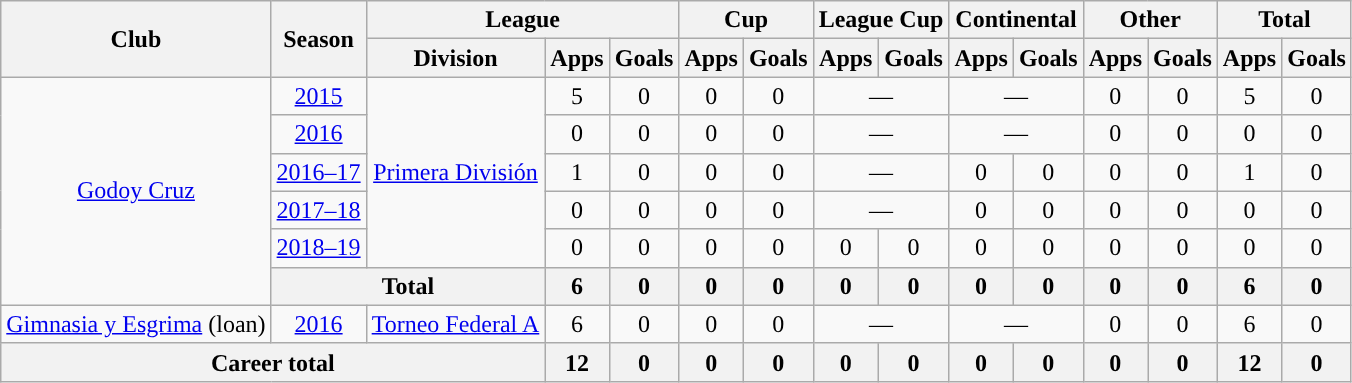<table class="wikitable" style="text-align:center">
<tr>
<th rowspan="2">Club</th>
<th rowspan="2">Season</th>
<th colspan="3">League</th>
<th colspan="2">Cup</th>
<th colspan="2">League Cup</th>
<th colspan="2">Continental</th>
<th colspan="2">Other</th>
<th colspan="2">Total</th>
</tr>
<tr>
<th>Division</th>
<th>Apps</th>
<th>Goals</th>
<th>Apps</th>
<th>Goals</th>
<th>Apps</th>
<th>Goals</th>
<th>Apps</th>
<th>Goals</th>
<th>Apps</th>
<th>Goals</th>
<th>Apps</th>
<th>Goals</th>
</tr>
<tr>
<td rowspan="6"><a href='#'>Godoy Cruz</a></td>
<td><a href='#'>2015</a></td>
<td rowspan="5"><a href='#'>Primera División</a></td>
<td>5</td>
<td>0</td>
<td>0</td>
<td>0</td>
<td colspan="2">—</td>
<td colspan="2">—</td>
<td>0</td>
<td>0</td>
<td>5</td>
<td>0</td>
</tr>
<tr>
<td><a href='#'>2016</a></td>
<td>0</td>
<td>0</td>
<td>0</td>
<td>0</td>
<td colspan="2">—</td>
<td colspan="2">—</td>
<td>0</td>
<td>0</td>
<td>0</td>
<td>0</td>
</tr>
<tr>
<td><a href='#'>2016–17</a></td>
<td>1</td>
<td>0</td>
<td>0</td>
<td>0</td>
<td colspan="2">—</td>
<td>0</td>
<td>0</td>
<td>0</td>
<td>0</td>
<td>1</td>
<td>0</td>
</tr>
<tr>
<td><a href='#'>2017–18</a></td>
<td>0</td>
<td>0</td>
<td>0</td>
<td>0</td>
<td colspan="2">—</td>
<td>0</td>
<td>0</td>
<td>0</td>
<td>0</td>
<td>0</td>
<td>0</td>
</tr>
<tr>
<td><a href='#'>2018–19</a></td>
<td>0</td>
<td>0</td>
<td>0</td>
<td>0</td>
<td>0</td>
<td>0</td>
<td>0</td>
<td>0</td>
<td>0</td>
<td>0</td>
<td>0</td>
<td>0</td>
</tr>
<tr>
<th colspan="2">Total</th>
<th>6</th>
<th>0</th>
<th>0</th>
<th>0</th>
<th>0</th>
<th>0</th>
<th>0</th>
<th>0</th>
<th>0</th>
<th>0</th>
<th>6</th>
<th>0</th>
</tr>
<tr>
<td rowspan="1"><a href='#'>Gimnasia y Esgrima</a> (loan)</td>
<td><a href='#'>2016</a></td>
<td rowspan="1"><a href='#'>Torneo Federal A</a></td>
<td>6</td>
<td>0</td>
<td>0</td>
<td>0</td>
<td colspan="2">—</td>
<td colspan="2">—</td>
<td>0</td>
<td>0</td>
<td>6</td>
<td>0</td>
</tr>
<tr>
<th colspan="3">Career total</th>
<th>12</th>
<th>0</th>
<th>0</th>
<th>0</th>
<th>0</th>
<th>0</th>
<th>0</th>
<th>0</th>
<th>0</th>
<th>0</th>
<th>12</th>
<th>0</th>
</tr>
</table>
